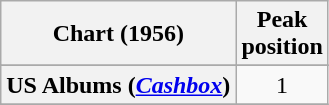<table class="wikitable sortable plainrowheaders" style="text-align:center;">
<tr>
<th scope="col">Chart (1956)</th>
<th scope="col">Peak<br>position</th>
</tr>
<tr>
</tr>
<tr>
</tr>
<tr>
<th scope="row">US Albums (<em><a href='#'>Cashbox</a></em>)</th>
<td>1</td>
</tr>
<tr>
</tr>
</table>
